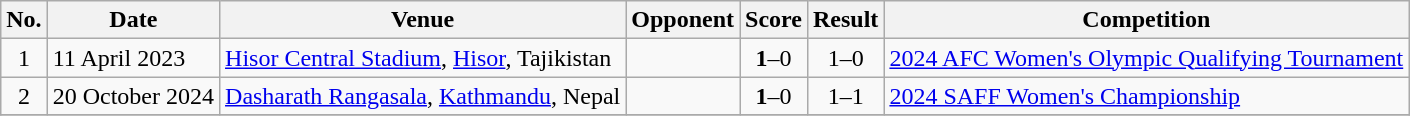<table class="wikitable plainrowheaders sortable">
<tr>
<th scope="col">No.</th>
<th scope="col">Date</th>
<th scope="col">Venue</th>
<th scope="col">Opponent</th>
<th scope="col">Score</th>
<th scope="col">Result</th>
<th scope="col">Competition</th>
</tr>
<tr>
<td align="center">1</td>
<td>11 April 2023</td>
<td><a href='#'>Hisor Central Stadium</a>, <a href='#'>Hisor</a>, Tajikistan</td>
<td></td>
<td align="center"><strong>1</strong>–0</td>
<td align="center">1–0</td>
<td><a href='#'>2024 AFC Women's Olympic Qualifying Tournament</a></td>
</tr>
<tr>
<td align="center">2</td>
<td>20 October 2024</td>
<td><a href='#'>Dasharath Rangasala</a>, <a href='#'>Kathmandu</a>, Nepal</td>
<td></td>
<td align="center"><strong>1</strong>–0</td>
<td align="center">1–1</td>
<td><a href='#'>2024 SAFF Women's Championship</a></td>
</tr>
<tr>
</tr>
</table>
